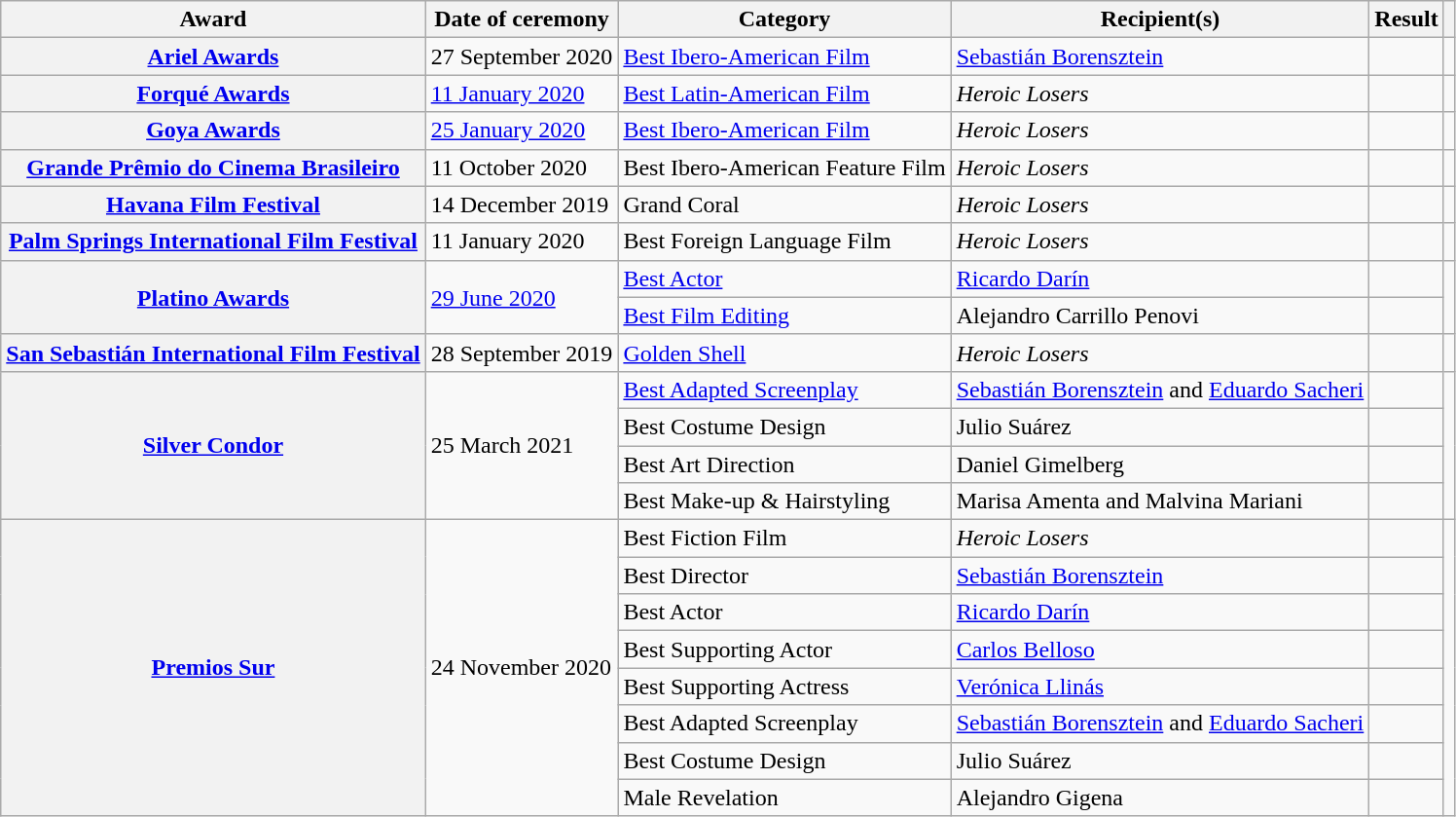<table class="wikitable plainrowheaders sortable">
<tr>
<th>Award</th>
<th>Date of ceremony</th>
<th>Category</th>
<th>Recipient(s)</th>
<th>Result</th>
<th class="unsortable"></th>
</tr>
<tr>
<th scope="row"><a href='#'>Ariel Awards</a></th>
<td>27 September 2020</td>
<td><a href='#'>Best Ibero-American Film</a></td>
<td><a href='#'>Sebastián Borensztein</a></td>
<td></td>
<td align="center"></td>
</tr>
<tr>
<th scope="row"><a href='#'>Forqué Awards</a></th>
<td><a href='#'>11 January 2020</a></td>
<td><a href='#'>Best Latin-American Film</a></td>
<td><em>Heroic Losers</em></td>
<td></td>
<td align="center"></td>
</tr>
<tr>
<th scope="row"><a href='#'>Goya Awards</a></th>
<td><a href='#'>25 January 2020</a></td>
<td><a href='#'>Best Ibero-American Film</a></td>
<td><em>Heroic Losers</em></td>
<td></td>
<td align="center"></td>
</tr>
<tr>
<th scope="row"><a href='#'>Grande Prêmio do Cinema Brasileiro</a></th>
<td>11 October 2020</td>
<td>Best Ibero-American Feature Film</td>
<td><em>Heroic Losers</em></td>
<td></td>
<td align="center"></td>
</tr>
<tr>
<th scope="row"><a href='#'>Havana Film Festival</a></th>
<td>14 December 2019</td>
<td>Grand Coral</td>
<td><em>Heroic Losers</em></td>
<td></td>
<td align="center"></td>
</tr>
<tr>
<th scope="row"><a href='#'>Palm Springs International Film Festival</a></th>
<td>11 January 2020</td>
<td>Best Foreign Language Film</td>
<td><em>Heroic Losers</em></td>
<td></td>
<td align="center"></td>
</tr>
<tr>
<th rowspan="2" scope="row"><a href='#'>Platino Awards</a></th>
<td rowspan="2"><a href='#'>29 June 2020</a></td>
<td><a href='#'>Best Actor</a></td>
<td><a href='#'>Ricardo Darín</a></td>
<td></td>
<td rowspan="2" align="center"></td>
</tr>
<tr>
<td><a href='#'>Best Film Editing</a></td>
<td>Alejandro Carrillo Penovi</td>
<td></td>
</tr>
<tr>
<th scope="row"><a href='#'>San Sebastián International Film Festival</a></th>
<td>28 September 2019</td>
<td><a href='#'>Golden Shell</a></td>
<td><em>Heroic Losers</em></td>
<td></td>
<td align="center"></td>
</tr>
<tr>
<th rowspan="4" scope="row"><a href='#'>Silver Condor</a></th>
<td rowspan="4">25 March 2021</td>
<td><a href='#'>Best Adapted Screenplay</a></td>
<td><a href='#'>Sebastián Borensztein</a> and <a href='#'>Eduardo Sacheri</a></td>
<td></td>
<td rowspan="4" align="center"></td>
</tr>
<tr>
<td>Best Costume Design</td>
<td>Julio Suárez</td>
<td></td>
</tr>
<tr>
<td>Best Art Direction</td>
<td>Daniel Gimelberg</td>
<td></td>
</tr>
<tr>
<td>Best Make-up & Hairstyling</td>
<td>Marisa Amenta and Malvina Mariani</td>
<td></td>
</tr>
<tr>
<th rowspan="8" scope="row"><a href='#'>Premios Sur</a></th>
<td rowspan="8">24 November 2020</td>
<td>Best Fiction Film</td>
<td><em>Heroic Losers</em></td>
<td></td>
<td rowspan="8" align="center"></td>
</tr>
<tr>
<td>Best Director</td>
<td><a href='#'>Sebastián Borensztein</a></td>
<td></td>
</tr>
<tr>
<td>Best Actor</td>
<td><a href='#'>Ricardo Darín</a></td>
<td></td>
</tr>
<tr>
<td>Best Supporting Actor</td>
<td><a href='#'>Carlos Belloso</a></td>
<td></td>
</tr>
<tr>
<td>Best Supporting Actress</td>
<td><a href='#'>Verónica Llinás</a></td>
<td></td>
</tr>
<tr>
<td>Best Adapted Screenplay</td>
<td><a href='#'>Sebastián Borensztein</a> and <a href='#'>Eduardo Sacheri</a></td>
<td></td>
</tr>
<tr>
<td>Best Costume Design</td>
<td>Julio Suárez</td>
<td></td>
</tr>
<tr>
<td>Male Revelation</td>
<td>Alejandro Gigena</td>
<td></td>
</tr>
</table>
